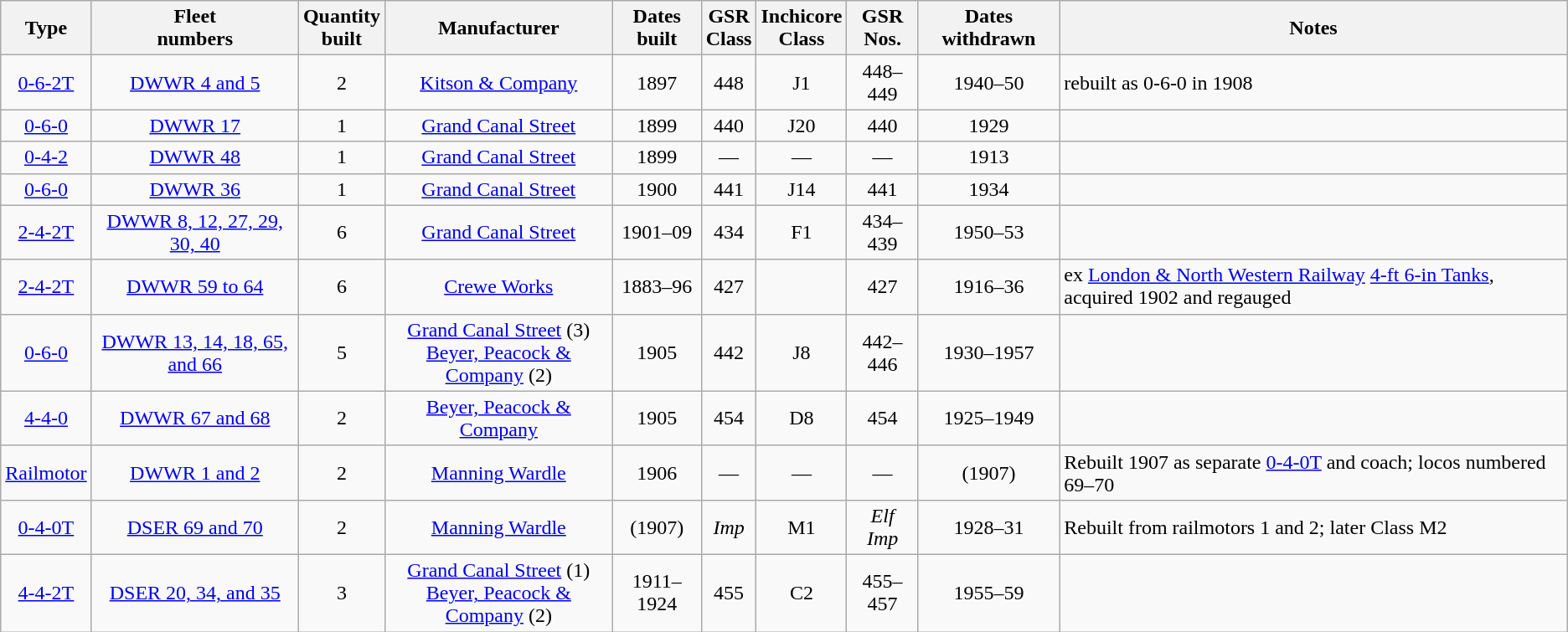<table class=wikitable style=text-align:center>
<tr>
<th>Type</th>
<th>Fleet<br>numbers</th>
<th>Quantity<br>built</th>
<th>Manufacturer</th>
<th>Dates<br>built</th>
<th>GSR<br>Class</th>
<th>Inchicore<br>Class</th>
<th>GSR<br>Nos.</th>
<th>Dates withdrawn</th>
<th>Notes</th>
</tr>
<tr>
<td><a href='#'>0-6-2T</a></td>
<td><a href='#'>DWWR 4 and 5</a></td>
<td>2</td>
<td><a href='#'>Kitson & Company</a></td>
<td>1897</td>
<td>448</td>
<td>J1</td>
<td>448–449</td>
<td>1940–50</td>
<td align=left>rebuilt as 0-6-0 in 1908</td>
</tr>
<tr>
<td><a href='#'>0-6-0</a></td>
<td><a href='#'>DWWR 17</a></td>
<td>1</td>
<td><a href='#'>Grand Canal Street</a></td>
<td>1899</td>
<td>440</td>
<td>J20</td>
<td>440</td>
<td>1929</td>
<td align=left></td>
</tr>
<tr>
<td><a href='#'>0-4-2</a></td>
<td><a href='#'>DWWR 48</a></td>
<td>1</td>
<td><a href='#'>Grand Canal Street</a></td>
<td>1899</td>
<td>—</td>
<td>—</td>
<td>—</td>
<td>1913</td>
<td align=left></td>
</tr>
<tr>
<td><a href='#'>0-6-0</a></td>
<td><a href='#'>DWWR 36</a></td>
<td>1</td>
<td><a href='#'>Grand Canal Street</a></td>
<td>1900</td>
<td>441</td>
<td>J14</td>
<td>441</td>
<td>1934</td>
<td align=left></td>
</tr>
<tr>
<td><a href='#'>2-4-2T</a></td>
<td><a href='#'>DWWR 8, 12, 27, 29, 30, 40</a></td>
<td>6</td>
<td><a href='#'>Grand Canal Street</a></td>
<td>1901–09</td>
<td>434</td>
<td>F1</td>
<td>434–439</td>
<td>1950–53</td>
<td align=left></td>
</tr>
<tr>
<td><a href='#'>2-4-2T</a></td>
<td><a href='#'>DWWR 59 to 64</a></td>
<td>6</td>
<td><a href='#'>Crewe Works</a></td>
<td>1883–96</td>
<td>427</td>
<td></td>
<td>427</td>
<td>1916–36</td>
<td align=left>ex <a href='#'>London & North Western Railway</a> <a href='#'>4-ft 6-in Tanks</a>, acquired 1902 and regauged</td>
</tr>
<tr>
<td><a href='#'>0-6-0</a></td>
<td><a href='#'>DWWR 13, 14, 18, 65, and 66</a></td>
<td>5</td>
<td><a href='#'>Grand Canal Street</a> (3)<br><a href='#'>Beyer, Peacock & Company</a> (2)</td>
<td>1905</td>
<td>442</td>
<td>J8</td>
<td>442–446</td>
<td>1930–1957</td>
<td align=left></td>
</tr>
<tr>
<td><a href='#'>4-4-0</a></td>
<td><a href='#'>DWWR 67 and 68</a></td>
<td>2</td>
<td><a href='#'>Beyer, Peacock & Company</a></td>
<td>1905</td>
<td>454</td>
<td>D8</td>
<td>454</td>
<td>1925–1949</td>
<td align=left></td>
</tr>
<tr>
<td><a href='#'>Railmotor</a></td>
<td><a href='#'>DWWR 1 and 2</a></td>
<td>2</td>
<td><a href='#'>Manning Wardle</a></td>
<td>1906</td>
<td>—</td>
<td>—</td>
<td>—</td>
<td>(1907)</td>
<td align=left>Rebuilt 1907 as separate <a href='#'>0-4-0T</a> and coach; locos numbered 69–70</td>
</tr>
<tr>
<td><a href='#'>0-4-0T</a></td>
<td><a href='#'>DSER 69 and 70</a></td>
<td>2</td>
<td><a href='#'>Manning Wardle</a></td>
<td>(1907)</td>
<td><em>Imp</em></td>
<td>M1</td>
<td><em>Elf</em><br><em>Imp</em></td>
<td>1928–31</td>
<td align=left>Rebuilt from railmotors 1 and 2; later Class M2</td>
</tr>
<tr>
<td><a href='#'>4-4-2T</a></td>
<td><a href='#'>DSER 20, 34, and 35</a></td>
<td>3</td>
<td><a href='#'>Grand Canal Street</a> (1)<br><a href='#'>Beyer, Peacock & Company</a> (2)</td>
<td>1911–1924</td>
<td>455</td>
<td>C2</td>
<td>455–457</td>
<td>1955–59</td>
<td align=left></td>
</tr>
</table>
